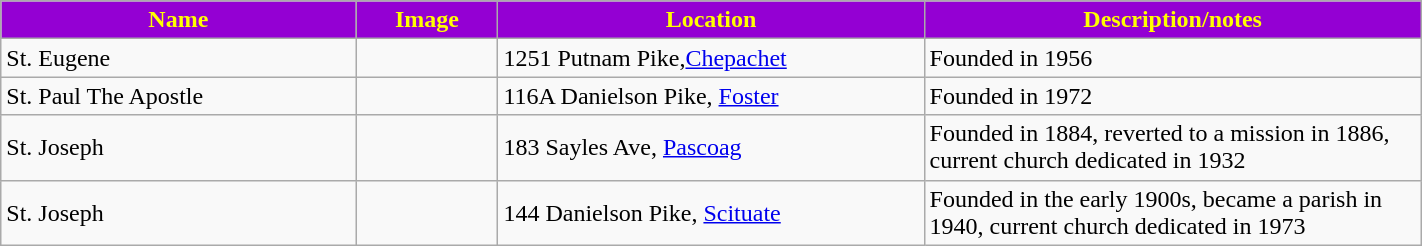<table class="wikitable sortable" style="width:75%">
<tr>
<th style="background:darkviolet; color:yellow;" width="25%"><strong>Name</strong></th>
<th style="background:darkviolet; color:yellow;" width="10%"><strong>Image</strong></th>
<th style="background:darkviolet; color:yellow;" width="30%"><strong>Location</strong></th>
<th style="background:darkviolet; color:yellow;" width="35%"><strong>Description/notes</strong></th>
</tr>
<tr>
<td>St. Eugene</td>
<td></td>
<td>1251 Putnam Pike,<a href='#'>Chepachet</a></td>
<td>Founded in 1956</td>
</tr>
<tr>
<td>St. Paul The Apostle</td>
<td></td>
<td>116A Danielson Pike, <a href='#'>Foster</a></td>
<td>Founded in 1972</td>
</tr>
<tr>
<td>St. Joseph</td>
<td></td>
<td>183 Sayles Ave, <a href='#'>Pascoag</a></td>
<td>Founded in 1884, reverted to a mission in 1886, current church dedicated in 1932</td>
</tr>
<tr>
<td>St. Joseph</td>
<td></td>
<td>144 Danielson Pike, <a href='#'>Scituate</a></td>
<td>Founded in the early 1900s, became a parish in 1940, current church dedicated in 1973</td>
</tr>
</table>
